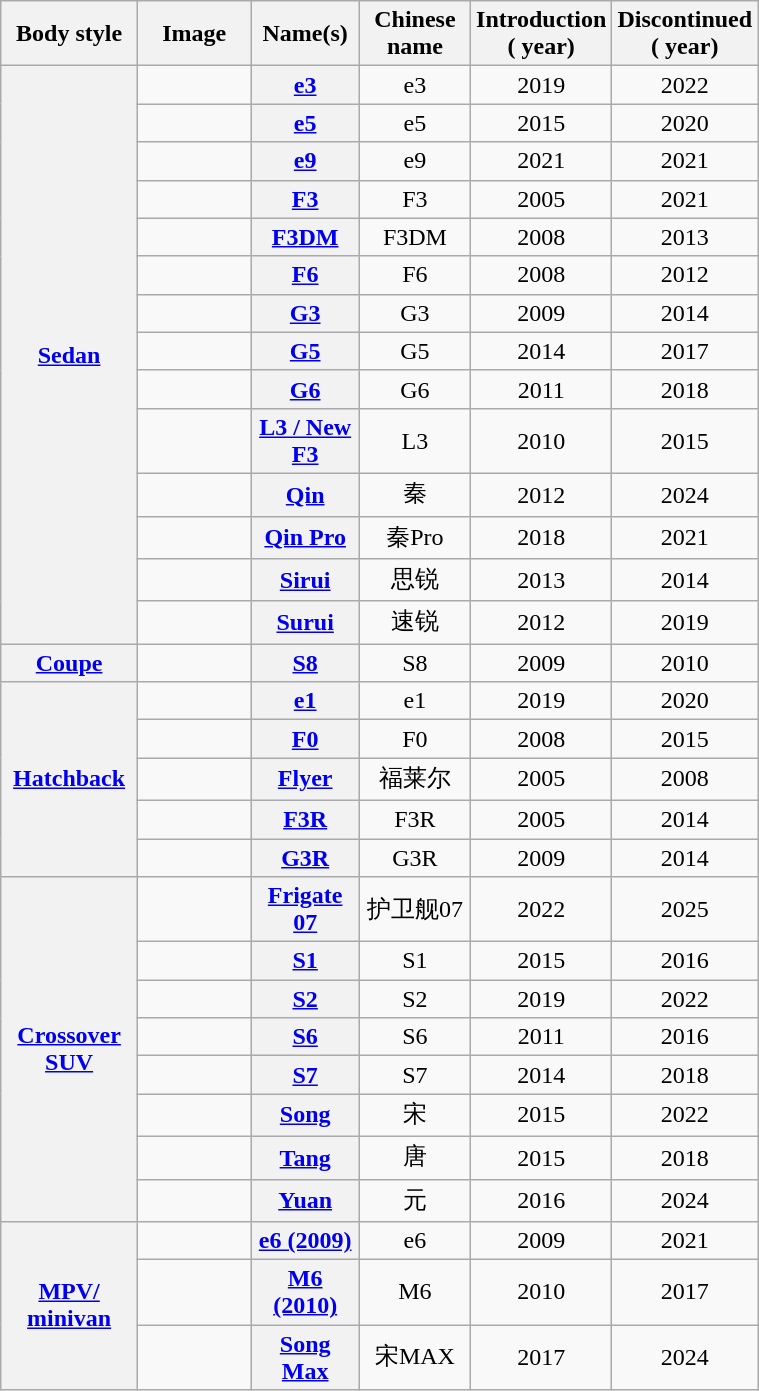<table class="wikitable sortable" style="text-align: center; width: 40%">
<tr>
<th>Body style</th>
<th class="unsortable" width="15%">Image</th>
<th>Name(s)</th>
<th>Chinese name</th>
<th>Introduction<br>( year)</th>
<th width="9%">Discontinued<br>( year)</th>
</tr>
<tr>
<th rowspan="14"><a href='#'>Sedan</a></th>
<td></td>
<th><a href='#'>e3</a></th>
<td>e3</td>
<td>2019</td>
<td>2022</td>
</tr>
<tr>
<td></td>
<th><a href='#'>e5</a></th>
<td>e5</td>
<td>2015</td>
<td>2020</td>
</tr>
<tr>
<td></td>
<th><a href='#'>e9</a></th>
<td>e9</td>
<td>2021</td>
<td>2021</td>
</tr>
<tr>
<td></td>
<th><a href='#'>F3</a></th>
<td>F3</td>
<td>2005</td>
<td>2021</td>
</tr>
<tr>
<td></td>
<th><a href='#'>F3DM</a></th>
<td>F3DM</td>
<td>2008</td>
<td>2013</td>
</tr>
<tr>
<td></td>
<th><a href='#'>F6</a></th>
<td>F6</td>
<td>2008</td>
<td>2012</td>
</tr>
<tr>
<td></td>
<th><a href='#'>G3</a></th>
<td>G3</td>
<td>2009</td>
<td>2014</td>
</tr>
<tr>
<td></td>
<th><a href='#'>G5</a></th>
<td>G5</td>
<td>2014</td>
<td>2017</td>
</tr>
<tr>
<td></td>
<th><a href='#'>G6</a></th>
<td>G6</td>
<td>2011</td>
<td>2018</td>
</tr>
<tr>
<td></td>
<th><a href='#'>L3 / New F3</a></th>
<td>L3</td>
<td>2010</td>
<td>2015</td>
</tr>
<tr>
<td></td>
<th><a href='#'>Qin</a></th>
<td>秦</td>
<td>2012</td>
<td>2024</td>
</tr>
<tr>
<td></td>
<th><a href='#'>Qin Pro</a></th>
<td>秦Pro</td>
<td>2018</td>
<td>2021</td>
</tr>
<tr>
<td></td>
<th><a href='#'>Sirui</a></th>
<td>思锐</td>
<td>2013</td>
<td>2014</td>
</tr>
<tr>
<td></td>
<th><a href='#'>Surui</a></th>
<td>速锐</td>
<td>2012</td>
<td>2019</td>
</tr>
<tr>
<th><a href='#'>Coupe</a></th>
<td></td>
<th><a href='#'>S8</a></th>
<td>S8</td>
<td>2009</td>
<td>2010</td>
</tr>
<tr>
<th rowspan="5"><a href='#'>Hatchback</a></th>
<td></td>
<th><a href='#'>e1</a></th>
<td>e1</td>
<td>2019</td>
<td>2020</td>
</tr>
<tr>
<td></td>
<th><a href='#'>F0</a></th>
<td>F0</td>
<td>2008</td>
<td>2015</td>
</tr>
<tr>
<td></td>
<th><a href='#'>Flyer</a></th>
<td>福莱尔</td>
<td>2005</td>
<td>2008</td>
</tr>
<tr>
<td></td>
<th><a href='#'>F3R</a></th>
<td>F3R</td>
<td>2005</td>
<td>2014</td>
</tr>
<tr>
<td></td>
<th><a href='#'>G3R</a></th>
<td>G3R</td>
<td>2009</td>
<td>2014</td>
</tr>
<tr>
<th rowspan="8"><a href='#'>Crossover SUV</a></th>
<td></td>
<th><a href='#'>Frigate 07</a></th>
<td>护卫舰07</td>
<td>2022</td>
<td>2025</td>
</tr>
<tr>
<td></td>
<th><a href='#'>S1</a></th>
<td>S1</td>
<td>2015</td>
<td>2016</td>
</tr>
<tr>
<td></td>
<th><a href='#'>S2</a></th>
<td>S2</td>
<td>2019</td>
<td>2022</td>
</tr>
<tr>
<td></td>
<th><a href='#'>S6</a></th>
<td>S6</td>
<td>2011</td>
<td>2016</td>
</tr>
<tr>
<td></td>
<th><a href='#'>S7</a></th>
<td>S7</td>
<td>2014</td>
<td>2018</td>
</tr>
<tr>
<td></td>
<th><a href='#'>Song</a></th>
<td>宋</td>
<td>2015</td>
<td>2022</td>
</tr>
<tr>
<td></td>
<th><a href='#'>Tang</a></th>
<td>唐</td>
<td>2015</td>
<td>2018</td>
</tr>
<tr>
<td></td>
<th><a href='#'>Yuan</a></th>
<td>元</td>
<td>2016</td>
<td>2024</td>
</tr>
<tr>
<th rowspan="3"><a href='#'>MPV/<br>minivan</a></th>
<td></td>
<th><a href='#'>e6 (2009)</a></th>
<td>e6</td>
<td>2009</td>
<td>2021</td>
</tr>
<tr>
<td></td>
<th><a href='#'>M6 (2010)</a></th>
<td>M6</td>
<td>2010</td>
<td>2017</td>
</tr>
<tr>
<td></td>
<th><a href='#'>Song Max</a></th>
<td>宋MAX</td>
<td>2017</td>
<td>2024</td>
</tr>
</table>
